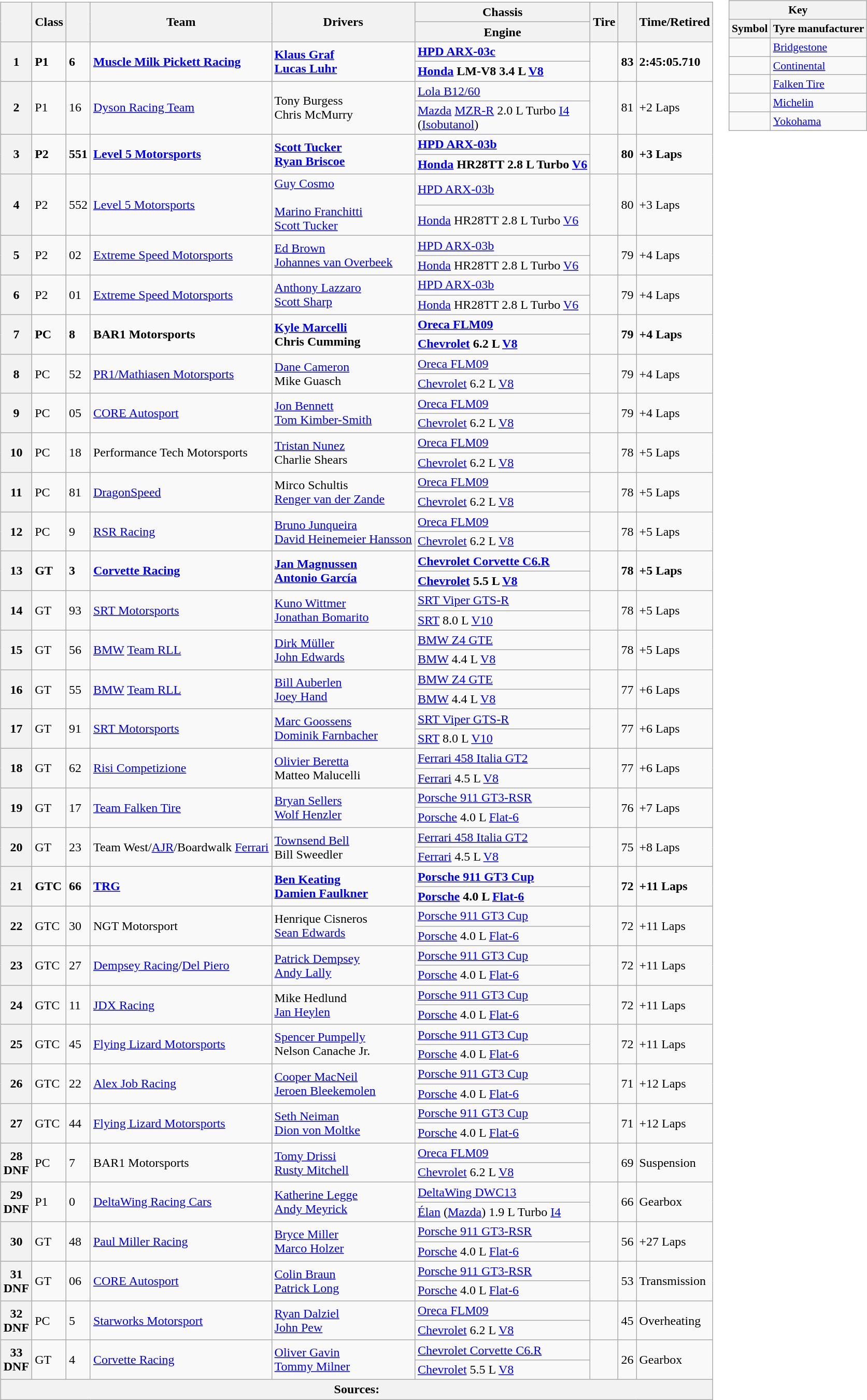<table>
<tr valign="top">
<td><br><table class="wikitable">
<tr>
<th rowspan="2"></th>
<th rowspan="2">Class</th>
<th rowspan="2"></th>
<th rowspan="2">Team</th>
<th rowspan="2">Drivers</th>
<th>Chassis</th>
<th rowspan="2">Tire</th>
<th rowspan="2"></th>
<th rowspan="2">Time/Retired</th>
</tr>
<tr>
<th>Engine</th>
</tr>
<tr style="font-weight:bold">
<th rowspan="2">1</th>
<td rowspan="2">P1</td>
<td rowspan="2">6</td>
<td rowspan="2"> <a href='#'>Muscle Milk Pickett Racing</a></td>
<td rowspan="2"> <a href='#'>Klaus Graf</a><br> <a href='#'>Lucas Luhr</a></td>
<td><a href='#'>HPD ARX-03c</a></td>
<td rowspan="2"></td>
<td rowspan="2">83</td>
<td rowspan="2">2:45:05.710</td>
</tr>
<tr style="font-weight:bold">
<td><a href='#'>Honda</a> LM-V8 3.4 L <a href='#'>V8</a></td>
</tr>
<tr>
<th rowspan="2">2</th>
<td rowspan="2">P1</td>
<td rowspan="2">16</td>
<td rowspan="2"> <a href='#'>Dyson Racing Team</a></td>
<td rowspan="2"> Tony Burgess<br> Chris McMurry</td>
<td><a href='#'>Lola B12/60</a></td>
<td rowspan="2"></td>
<td rowspan="2">81</td>
<td rowspan="2">+2 Laps</td>
</tr>
<tr>
<td><a href='#'>Mazda</a> <a href='#'>MZR-R</a> 2.0 L Turbo <a href='#'>I4</a><br>(<a href='#'>Isobutanol</a>)</td>
</tr>
<tr style="font-weight:bold">
<th rowspan="2">3</th>
<td rowspan="2">P2</td>
<td rowspan="2">551</td>
<td rowspan="2"> <a href='#'>Level 5 Motorsports</a></td>
<td rowspan="2"> <a href='#'>Scott Tucker</a><br> <a href='#'>Ryan Briscoe</a></td>
<td><a href='#'>HPD ARX-03b</a></td>
<td rowspan="2"></td>
<td rowspan="2">80</td>
<td rowspan="2">+3 Laps</td>
</tr>
<tr style="font-weight:bold">
<td><a href='#'>Honda</a> HR28TT 2.8 L Turbo <a href='#'>V6</a></td>
</tr>
<tr>
<th rowspan="2">4</th>
<td rowspan="2">P2</td>
<td rowspan="2">552</td>
<td rowspan="2"> <a href='#'>Level 5 Motorsports</a></td>
<td rowspan="2"> <a href='#'>Guy Cosmo</a><br><br> <a href='#'>Marino Franchitti</a><br> <a href='#'>Scott Tucker</a></td>
<td><a href='#'>HPD ARX-03b</a></td>
<td rowspan="2"></td>
<td rowspan="2">80</td>
<td rowspan="2">+3 Laps</td>
</tr>
<tr>
<td><a href='#'>Honda</a> HR28TT 2.8 L Turbo <a href='#'>V6</a></td>
</tr>
<tr>
<th rowspan="2">5</th>
<td rowspan="2">P2</td>
<td rowspan="2">02</td>
<td rowspan="2"> <a href='#'>Extreme Speed Motorsports</a></td>
<td rowspan="2"> <a href='#'>Ed Brown</a><br> <a href='#'>Johannes van Overbeek</a></td>
<td><a href='#'>HPD ARX-03b</a></td>
<td rowspan="2"></td>
<td rowspan="2">79</td>
<td rowspan="2">+4 Laps</td>
</tr>
<tr>
<td><a href='#'>Honda</a> HR28TT 2.8 L Turbo <a href='#'>V6</a></td>
</tr>
<tr>
<th rowspan="2">6</th>
<td rowspan="2">P2</td>
<td rowspan="2">01</td>
<td rowspan="2"> <a href='#'>Extreme Speed Motorsports</a></td>
<td rowspan="2"> <a href='#'>Anthony Lazzaro</a><br> <a href='#'>Scott Sharp</a></td>
<td><a href='#'>HPD ARX-03b</a></td>
<td rowspan="2"></td>
<td rowspan="2">79</td>
<td rowspan="2">+4 Laps</td>
</tr>
<tr>
<td><a href='#'>Honda</a> HR28TT 2.8 L Turbo <a href='#'>V6</a></td>
</tr>
<tr style="font-weight:bold">
<th rowspan="2">7</th>
<td rowspan="2">PC</td>
<td rowspan="2">8</td>
<td rowspan="2"> BAR1 Motorsports</td>
<td rowspan="2"> <a href='#'>Kyle Marcelli</a><br> Chris Cumming</td>
<td><a href='#'>Oreca FLM09</a></td>
<td rowspan="2"></td>
<td rowspan="2">79</td>
<td rowspan="2">+4 Laps</td>
</tr>
<tr style="font-weight:bold">
<td><a href='#'>Chevrolet</a> 6.2 L <a href='#'>V8</a></td>
</tr>
<tr>
<th rowspan="2">8</th>
<td rowspan="2">PC</td>
<td rowspan="2">52</td>
<td rowspan="2"> <a href='#'>PR1/Mathiasen Motorsports</a></td>
<td rowspan="2"> <a href='#'>Dane Cameron</a><br> Mike Guasch</td>
<td><a href='#'>Oreca FLM09</a></td>
<td rowspan="2"></td>
<td rowspan="2">79</td>
<td rowspan="2">+4 Laps</td>
</tr>
<tr>
<td><a href='#'>Chevrolet</a> 6.2 L <a href='#'>V8</a></td>
</tr>
<tr>
<th rowspan="2">9</th>
<td rowspan="2">PC</td>
<td rowspan="2">05</td>
<td rowspan="2"> <a href='#'>CORE Autosport</a></td>
<td rowspan="2"> <a href='#'>Jon Bennett</a><br> <a href='#'>Tom Kimber-Smith</a></td>
<td><a href='#'>Oreca FLM09</a></td>
<td rowspan="2"></td>
<td rowspan="2">79</td>
<td rowspan="2">+4 Laps</td>
</tr>
<tr>
<td><a href='#'>Chevrolet</a> 6.2 L <a href='#'>V8</a></td>
</tr>
<tr>
<th rowspan="2">10</th>
<td rowspan="2">PC</td>
<td rowspan="2">18</td>
<td rowspan="2"> Performance Tech Motorsports</td>
<td rowspan="2"> <a href='#'>Tristan Nunez</a><br> Charlie Shears</td>
<td><a href='#'>Oreca FLM09</a></td>
<td rowspan="2"></td>
<td rowspan="2">78</td>
<td rowspan="2">+5 Laps</td>
</tr>
<tr>
<td><a href='#'>Chevrolet</a> 6.2 L <a href='#'>V8</a></td>
</tr>
<tr>
<th rowspan="2">11</th>
<td rowspan="2">PC</td>
<td rowspan="2">81</td>
<td rowspan="2"> <a href='#'>DragonSpeed</a></td>
<td rowspan="2"> Mirco Schultis<br> <a href='#'>Renger van der Zande</a></td>
<td><a href='#'>Oreca FLM09</a></td>
<td rowspan="2"></td>
<td rowspan="2">78</td>
<td rowspan="2">+5 Laps</td>
</tr>
<tr>
<td><a href='#'>Chevrolet</a> 6.2 L <a href='#'>V8</a></td>
</tr>
<tr>
<th rowspan="2">12</th>
<td rowspan="2">PC</td>
<td rowspan="2">9</td>
<td rowspan="2"> <a href='#'>RSR Racing</a></td>
<td rowspan="2"> <a href='#'>Bruno Junqueira</a><br> <a href='#'>David Heinemeier Hansson</a></td>
<td><a href='#'>Oreca FLM09</a></td>
<td rowspan="2"></td>
<td rowspan="2">78</td>
<td rowspan="2">+5 Laps</td>
</tr>
<tr>
<td><a href='#'>Chevrolet</a> 6.2 L <a href='#'>V8</a></td>
</tr>
<tr style="font-weight:bold">
<th rowspan="2">13</th>
<td rowspan="2">GT</td>
<td rowspan="2">3</td>
<td rowspan="2"> <a href='#'>Corvette Racing</a></td>
<td rowspan="2"> <a href='#'>Jan Magnussen</a><br> <a href='#'>Antonio García</a></td>
<td><a href='#'>Chevrolet Corvette C6.R</a></td>
<td rowspan="2"></td>
<td rowspan="2">78</td>
<td rowspan="2">+5 Laps</td>
</tr>
<tr style="font-weight:bold">
<td><a href='#'>Chevrolet</a> 5.5 L <a href='#'>V8</a></td>
</tr>
<tr>
<th rowspan="2">14</th>
<td rowspan="2">GT</td>
<td rowspan="2">93</td>
<td rowspan="2"> <a href='#'>SRT Motorsports</a></td>
<td rowspan="2"> <a href='#'>Kuno Wittmer</a><br> <a href='#'>Jonathan Bomarito</a></td>
<td><a href='#'>SRT Viper GTS-R</a></td>
<td rowspan="2"></td>
<td rowspan="2">78</td>
<td rowspan="2">+5 Laps</td>
</tr>
<tr>
<td><a href='#'>SRT</a> 8.0 L <a href='#'>V10</a></td>
</tr>
<tr>
<th rowspan="2">15</th>
<td rowspan="2">GT</td>
<td rowspan="2">56</td>
<td rowspan="2"> <a href='#'>BMW</a> <a href='#'>Team RLL</a></td>
<td rowspan="2"> <a href='#'>Dirk Müller</a><br> <a href='#'>John Edwards</a></td>
<td><a href='#'>BMW Z4 GTE</a></td>
<td rowspan="2"></td>
<td rowspan="2">78</td>
<td rowspan="2">+5 Laps</td>
</tr>
<tr>
<td><a href='#'>BMW</a> 4.4 L <a href='#'>V8</a></td>
</tr>
<tr>
<th rowspan="2">16</th>
<td rowspan="2">GT</td>
<td rowspan="2">55</td>
<td rowspan="2"> <a href='#'>BMW</a> <a href='#'>Team RLL</a></td>
<td rowspan="2"> <a href='#'>Bill Auberlen</a><br> <a href='#'>Joey Hand</a></td>
<td><a href='#'>BMW Z4 GTE</a></td>
<td rowspan="2"></td>
<td rowspan="2">77</td>
<td rowspan="2">+6 Laps</td>
</tr>
<tr>
<td><a href='#'>BMW</a> 4.4 L <a href='#'>V8</a></td>
</tr>
<tr>
<th rowspan="2">17</th>
<td rowspan="2">GT</td>
<td rowspan="2">91</td>
<td rowspan="2"> <a href='#'>SRT Motorsports</a></td>
<td rowspan="2"> <a href='#'>Marc Goossens</a><br> <a href='#'>Dominik Farnbacher</a></td>
<td><a href='#'>SRT Viper GTS-R</a></td>
<td rowspan="2"></td>
<td rowspan="2">77</td>
<td rowspan="2">+6 Laps</td>
</tr>
<tr>
<td><a href='#'>SRT</a> 8.0 L <a href='#'>V10</a></td>
</tr>
<tr>
<th rowspan="2">18</th>
<td rowspan="2">GT</td>
<td rowspan="2">62</td>
<td rowspan="2"> <a href='#'>Risi Competizione</a></td>
<td rowspan="2"> <a href='#'>Olivier Beretta</a><br> Matteo Malucelli</td>
<td><a href='#'>Ferrari 458 Italia GT2</a></td>
<td rowspan="2"></td>
<td rowspan="2">77</td>
<td rowspan="2">+6 Laps</td>
</tr>
<tr>
<td><a href='#'>Ferrari</a> 4.5 L <a href='#'>V8</a></td>
</tr>
<tr>
<th rowspan="2">19</th>
<td rowspan="2">GT</td>
<td rowspan="2">17</td>
<td rowspan="2"> <a href='#'>Team Falken Tire</a></td>
<td rowspan="2"> <a href='#'>Bryan Sellers</a><br> <a href='#'>Wolf Henzler</a></td>
<td><a href='#'>Porsche 911 GT3-RSR</a></td>
<td rowspan="2"></td>
<td rowspan="2">76</td>
<td rowspan="2">+7 Laps</td>
</tr>
<tr>
<td><a href='#'>Porsche</a> 4.0 L <a href='#'>Flat-6</a></td>
</tr>
<tr>
<th rowspan="2">20</th>
<td rowspan="2">GT</td>
<td rowspan="2">23</td>
<td rowspan="2"> Team West/<a href='#'>AJR</a>/Boardwalk <a href='#'>Ferrari</a></td>
<td rowspan="2"> <a href='#'>Townsend Bell</a><br> Bill Sweedler</td>
<td><a href='#'>Ferrari 458 Italia GT2</a></td>
<td rowspan="2"></td>
<td rowspan="2">75</td>
<td rowspan="2">+8 Laps</td>
</tr>
<tr>
<td><a href='#'>Ferrari</a> 4.5 L <a href='#'>V8</a></td>
</tr>
<tr style="font-weight:bold">
<th rowspan="2">21</th>
<td rowspan="2">GTC</td>
<td rowspan="2">66</td>
<td rowspan="2"> <a href='#'>TRG</a></td>
<td rowspan="2"> <a href='#'>Ben Keating</a><br> <a href='#'>Damien Faulkner</a></td>
<td><a href='#'>Porsche 911 GT3 Cup</a></td>
<td rowspan="2"></td>
<td rowspan="2">72</td>
<td rowspan="2">+11 Laps</td>
</tr>
<tr style="font-weight:bold">
<td><a href='#'>Porsche</a> 4.0 L <a href='#'>Flat-6</a></td>
</tr>
<tr>
<th rowspan="2">22</th>
<td rowspan="2">GTC</td>
<td rowspan="2">30</td>
<td rowspan="2"> NGT Motorsport</td>
<td rowspan="2"> Henrique Cisneros<br> <a href='#'>Sean Edwards</a></td>
<td><a href='#'>Porsche 911 GT3 Cup</a></td>
<td rowspan="2"></td>
<td rowspan="2">72</td>
<td rowspan="2">+11 Laps</td>
</tr>
<tr>
<td><a href='#'>Porsche</a> 4.0 L <a href='#'>Flat-6</a></td>
</tr>
<tr>
<th rowspan="2">23</th>
<td rowspan="2">GTC</td>
<td rowspan="2">27</td>
<td rowspan="2"> <a href='#'>Dempsey Racing</a>/<a href='#'>Del Piero</a></td>
<td rowspan="2"> <a href='#'>Patrick Dempsey</a><br> <a href='#'>Andy Lally</a></td>
<td><a href='#'>Porsche 911 GT3 Cup</a></td>
<td rowspan="2"></td>
<td rowspan="2">72</td>
<td rowspan="2">+11 Laps</td>
</tr>
<tr>
<td><a href='#'>Porsche</a> 4.0 L <a href='#'>Flat-6</a></td>
</tr>
<tr>
<th rowspan="2">24</th>
<td rowspan="2">GTC</td>
<td rowspan="2">11</td>
<td rowspan="2"> <a href='#'>JDX Racing</a></td>
<td rowspan="2"> Mike Hedlund<br> <a href='#'>Jan Heylen</a></td>
<td><a href='#'>Porsche 911 GT3 Cup</a></td>
<td rowspan="2"></td>
<td rowspan="2">72</td>
<td rowspan="2">+11 Laps</td>
</tr>
<tr>
<td><a href='#'>Porsche</a> 4.0 L <a href='#'>Flat-6</a></td>
</tr>
<tr>
<th rowspan="2">25</th>
<td rowspan="2">GTC</td>
<td rowspan="2">45</td>
<td rowspan="2"> <a href='#'>Flying Lizard Motorsports</a></td>
<td rowspan="2"> <a href='#'>Spencer Pumpelly</a><br> Nelson Canache Jr.</td>
<td><a href='#'>Porsche 911 GT3 Cup</a></td>
<td rowspan="2"></td>
<td rowspan="2">72</td>
<td rowspan="2">+11 Laps</td>
</tr>
<tr>
<td><a href='#'>Porsche</a> 4.0 L <a href='#'>Flat-6</a></td>
</tr>
<tr>
<th rowspan="2">26</th>
<td rowspan="2">GTC</td>
<td rowspan="2">22</td>
<td rowspan="2"> <a href='#'>Alex Job Racing</a></td>
<td rowspan="2"> <a href='#'>Cooper MacNeil</a><br> <a href='#'>Jeroen Bleekemolen</a></td>
<td><a href='#'>Porsche 911 GT3 Cup</a></td>
<td rowspan="2"></td>
<td rowspan="2">71</td>
<td rowspan="2">+12 Laps</td>
</tr>
<tr>
<td><a href='#'>Porsche</a> 4.0 L <a href='#'>Flat-6</a></td>
</tr>
<tr>
<th rowspan="2">27</th>
<td rowspan="2">GTC</td>
<td rowspan="2">44</td>
<td rowspan="2"> <a href='#'>Flying Lizard Motorsports</a></td>
<td rowspan="2"> <a href='#'>Seth Neiman</a><br> <a href='#'>Dion von Moltke</a></td>
<td><a href='#'>Porsche 911 GT3 Cup</a></td>
<td rowspan="2"></td>
<td rowspan="2">71</td>
<td rowspan="2">+12 Laps</td>
</tr>
<tr>
<td><a href='#'>Porsche</a> 4.0 L <a href='#'>Flat-6</a></td>
</tr>
<tr>
<th rowspan="2">28<br>DNF</th>
<td rowspan="2">PC</td>
<td rowspan="2">7</td>
<td rowspan="2"> BAR1 Motorsports</td>
<td rowspan="2"> <a href='#'>Tomy Drissi</a><br> <a href='#'>Rusty Mitchell</a></td>
<td><a href='#'>Oreca FLM09</a></td>
<td rowspan="2"></td>
<td rowspan="2">69</td>
<td rowspan="2">Suspension</td>
</tr>
<tr>
<td><a href='#'>Chevrolet</a> 6.2 L <a href='#'>V8</a></td>
</tr>
<tr>
<th rowspan="2">29<br>DNF</th>
<td rowspan="2">P1</td>
<td rowspan="2">0</td>
<td rowspan="2"> <a href='#'>DeltaWing Racing Cars</a></td>
<td rowspan="2"> <a href='#'>Katherine Legge</a><br> <a href='#'>Andy Meyrick</a></td>
<td><a href='#'>DeltaWing DWC13</a></td>
<td rowspan="2"></td>
<td rowspan="2">66</td>
<td rowspan="2">Gearbox</td>
</tr>
<tr>
<td><a href='#'>Élan</a> (<a href='#'>Mazda</a>) 1.9 L Turbo <a href='#'>I4</a></td>
</tr>
<tr>
<th rowspan="2">30</th>
<td rowspan="2">GT</td>
<td rowspan="2">48</td>
<td rowspan="2"> <a href='#'>Paul Miller Racing</a></td>
<td rowspan="2"> <a href='#'>Bryce Miller</a><br> <a href='#'>Marco Holzer</a></td>
<td><a href='#'>Porsche 911 GT3-RSR</a></td>
<td rowspan="2"></td>
<td rowspan="2">56</td>
<td rowspan="2">+27 Laps</td>
</tr>
<tr>
<td><a href='#'>Porsche</a> 4.0 L <a href='#'>Flat-6</a></td>
</tr>
<tr>
<th rowspan="2">31<br>DNF</th>
<td rowspan="2">GT</td>
<td rowspan="2">06</td>
<td rowspan="2"> <a href='#'>CORE Autosport</a></td>
<td rowspan="2"> <a href='#'>Colin Braun</a><br> <a href='#'>Patrick Long</a></td>
<td><a href='#'>Porsche 911 GT3-RSR</a></td>
<td rowspan="2"></td>
<td rowspan="2">53</td>
<td rowspan="2">Transmission</td>
</tr>
<tr>
<td><a href='#'>Porsche</a> 4.0 L <a href='#'>Flat-6</a></td>
</tr>
<tr>
<th rowspan="2">32<br>DNF</th>
<td rowspan="2">PC</td>
<td rowspan="2">5</td>
<td rowspan="2"> <a href='#'>Starworks Motorsport</a></td>
<td rowspan="2"> <a href='#'>Ryan Dalziel</a><br> <a href='#'>John Pew</a></td>
<td><a href='#'>Oreca FLM09</a></td>
<td rowspan="2"></td>
<td rowspan="2">45</td>
<td rowspan="2">Overheating</td>
</tr>
<tr>
<td><a href='#'>Chevrolet</a> 6.2 L <a href='#'>V8</a></td>
</tr>
<tr>
<th rowspan="2">33<br>DNF</th>
<td rowspan="2">GT</td>
<td rowspan="2">4</td>
<td rowspan="2"> <a href='#'>Corvette Racing</a></td>
<td rowspan="2"> <a href='#'>Oliver Gavin</a><br> <a href='#'>Tommy Milner</a></td>
<td><a href='#'>Chevrolet Corvette C6.R</a></td>
<td rowspan="2"></td>
<td rowspan="2">26</td>
<td rowspan="2">Gearbox</td>
</tr>
<tr>
<td><a href='#'>Chevrolet</a> 5.5 L <a href='#'>V8</a></td>
</tr>
<tr>
<th colspan="9">Sources:</th>
</tr>
</table>
</td>
<td><br><table style="margin-right:0; font-size:90%" class="wikitable">
<tr>
<th scope="col" colspan=2>Key</th>
</tr>
<tr>
<th scope="col">Symbol</th>
<th scope="col">Tyre manufacturer</th>
</tr>
<tr>
<td></td>
<td><a href='#'>Bridgestone</a></td>
</tr>
<tr>
<td></td>
<td><a href='#'>Continental</a></td>
</tr>
<tr>
<td></td>
<td><a href='#'>Falken Tire</a></td>
</tr>
<tr>
<td></td>
<td><a href='#'>Michelin</a></td>
</tr>
<tr>
<td></td>
<td><a href='#'>Yokohama</a></td>
</tr>
</table>
</td>
</tr>
</table>
